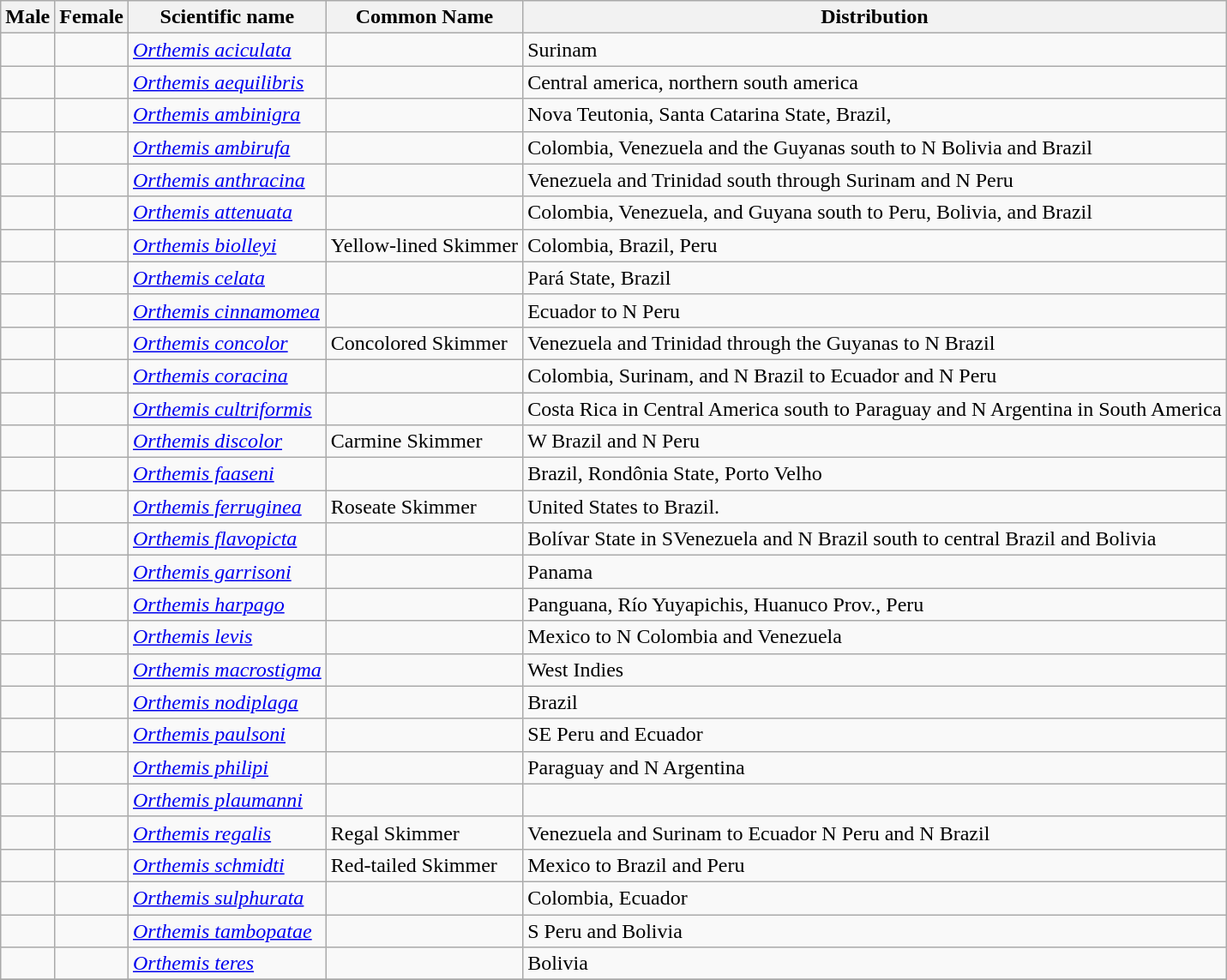<table class="wikitable">
<tr>
<th>Male</th>
<th>Female</th>
<th>Scientific name</th>
<th>Common Name</th>
<th>Distribution</th>
</tr>
<tr>
<td></td>
<td></td>
<td><em><a href='#'>Orthemis aciculata</a></em> </td>
<td></td>
<td>Surinam</td>
</tr>
<tr>
<td></td>
<td></td>
<td><em><a href='#'>Orthemis aequilibris</a></em> </td>
<td></td>
<td>Central america, northern south america</td>
</tr>
<tr>
<td></td>
<td></td>
<td><em><a href='#'>Orthemis ambinigra</a></em> </td>
<td></td>
<td>Nova Teutonia, Santa Catarina State, Brazil,</td>
</tr>
<tr>
<td></td>
<td></td>
<td><em><a href='#'>Orthemis ambirufa</a></em> </td>
<td></td>
<td>Colombia, Venezuela and the Guyanas south to N Bolivia and Brazil</td>
</tr>
<tr>
<td></td>
<td></td>
<td><em><a href='#'>Orthemis anthracina</a></em> </td>
<td></td>
<td>Venezuela and Trinidad south through Surinam and N Peru</td>
</tr>
<tr>
<td></td>
<td></td>
<td><em><a href='#'>Orthemis attenuata</a></em> </td>
<td></td>
<td>Colombia, Venezuela, and Guyana south to Peru, Bolivia, and Brazil</td>
</tr>
<tr>
<td></td>
<td></td>
<td><em><a href='#'>Orthemis biolleyi</a></em> </td>
<td>Yellow-lined Skimmer</td>
<td>Colombia, Brazil, Peru</td>
</tr>
<tr>
<td></td>
<td></td>
<td><em><a href='#'>Orthemis celata</a></em> </td>
<td></td>
<td>Pará State, Brazil</td>
</tr>
<tr>
<td></td>
<td></td>
<td><em><a href='#'>Orthemis cinnamomea</a></em> </td>
<td></td>
<td>Ecuador to N Peru</td>
</tr>
<tr>
<td></td>
<td></td>
<td><em><a href='#'>Orthemis concolor</a></em> </td>
<td>Concolored Skimmer</td>
<td>Venezuela and Trinidad through the Guyanas to N Brazil</td>
</tr>
<tr>
<td></td>
<td></td>
<td><em><a href='#'>Orthemis coracina</a></em> </td>
<td></td>
<td>Colombia, Surinam, and N Brazil to Ecuador and N Peru</td>
</tr>
<tr>
<td></td>
<td></td>
<td><em><a href='#'>Orthemis cultriformis</a></em> </td>
<td></td>
<td>Costa Rica in Central America south to Paraguay and N Argentina in South America</td>
</tr>
<tr>
<td></td>
<td></td>
<td><em><a href='#'>Orthemis discolor</a></em> </td>
<td>Carmine Skimmer</td>
<td>W Brazil and N Peru</td>
</tr>
<tr>
<td></td>
<td></td>
<td><em><a href='#'>Orthemis faaseni</a></em> </td>
<td></td>
<td>Brazil, Rondônia State, Porto Velho</td>
</tr>
<tr>
<td></td>
<td></td>
<td><em><a href='#'>Orthemis ferruginea</a></em> </td>
<td>Roseate Skimmer</td>
<td>United States to Brazil.</td>
</tr>
<tr>
<td></td>
<td></td>
<td><em><a href='#'>Orthemis flavopicta</a></em> </td>
<td></td>
<td>Bolívar State in SVenezuela and N Brazil south to central Brazil and Bolivia</td>
</tr>
<tr>
<td></td>
<td></td>
<td><em><a href='#'>Orthemis garrisoni</a></em> </td>
<td></td>
<td>Panama</td>
</tr>
<tr>
<td></td>
<td></td>
<td><em><a href='#'>Orthemis harpago</a></em> </td>
<td></td>
<td>Panguana, Río Yuyapichis, Huanuco Prov., Peru</td>
</tr>
<tr>
<td></td>
<td></td>
<td><em><a href='#'>Orthemis levis</a></em> </td>
<td></td>
<td>Mexico to N Colombia and Venezuela</td>
</tr>
<tr>
<td></td>
<td></td>
<td><em><a href='#'>Orthemis macrostigma</a></em> </td>
<td></td>
<td>West Indies</td>
</tr>
<tr>
<td></td>
<td></td>
<td><em><a href='#'>Orthemis nodiplaga</a></em> </td>
<td></td>
<td>Brazil</td>
</tr>
<tr>
<td></td>
<td></td>
<td><em><a href='#'>Orthemis paulsoni</a></em> </td>
<td></td>
<td>SE Peru and Ecuador</td>
</tr>
<tr>
<td></td>
<td></td>
<td><em><a href='#'>Orthemis philipi</a></em> </td>
<td></td>
<td>Paraguay and N Argentina</td>
</tr>
<tr>
<td></td>
<td></td>
<td><em><a href='#'>Orthemis plaumanni</a></em> </td>
<td></td>
<td></td>
</tr>
<tr>
<td></td>
<td></td>
<td><em><a href='#'>Orthemis regalis</a></em> </td>
<td>Regal Skimmer</td>
<td>Venezuela and Surinam to Ecuador N Peru and N Brazil</td>
</tr>
<tr>
<td></td>
<td></td>
<td><em><a href='#'>Orthemis schmidti</a></em> </td>
<td>Red-tailed Skimmer</td>
<td>Mexico to Brazil and Peru</td>
</tr>
<tr>
<td></td>
<td></td>
<td><em><a href='#'>Orthemis sulphurata</a></em> </td>
<td></td>
<td>Colombia, Ecuador</td>
</tr>
<tr>
<td></td>
<td></td>
<td><em><a href='#'>Orthemis tambopatae</a></em> </td>
<td></td>
<td>S Peru and Bolivia</td>
</tr>
<tr>
<td></td>
<td></td>
<td><em><a href='#'>Orthemis teres</a></em> </td>
<td></td>
<td>Bolivia</td>
</tr>
<tr>
</tr>
</table>
